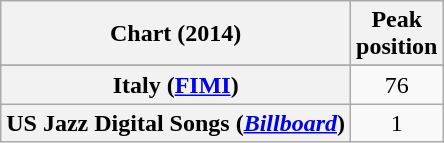<table class="wikitable sortable plainrowheaders" style="text-align:center">
<tr>
<th scope="col">Chart (2014)</th>
<th scope="col">Peak<br>position</th>
</tr>
<tr>
</tr>
<tr>
<th scope="row">Italy (<a href='#'>FIMI</a>)</th>
<td>76</td>
</tr>
<tr>
<th scope="row">US Jazz Digital Songs (<em><a href='#'>Billboard</a></em>)</th>
<td>1</td>
</tr>
</table>
